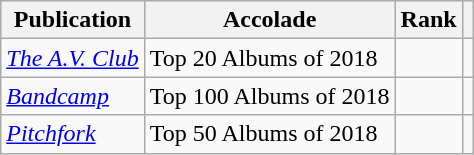<table class="sortable wikitable">
<tr>
<th>Publication</th>
<th>Accolade</th>
<th>Rank</th>
<th class="unsortable"></th>
</tr>
<tr>
<td><em><a href='#'>The A.V. Club</a></em></td>
<td>Top 20 Albums of 2018</td>
<td></td>
<td></td>
</tr>
<tr>
<td><em><a href='#'>Bandcamp</a></em></td>
<td>Top 100 Albums of 2018</td>
<td></td>
<td></td>
</tr>
<tr>
<td><em><a href='#'>Pitchfork</a></em></td>
<td>Top 50 Albums of 2018</td>
<td></td>
<td></td>
</tr>
</table>
